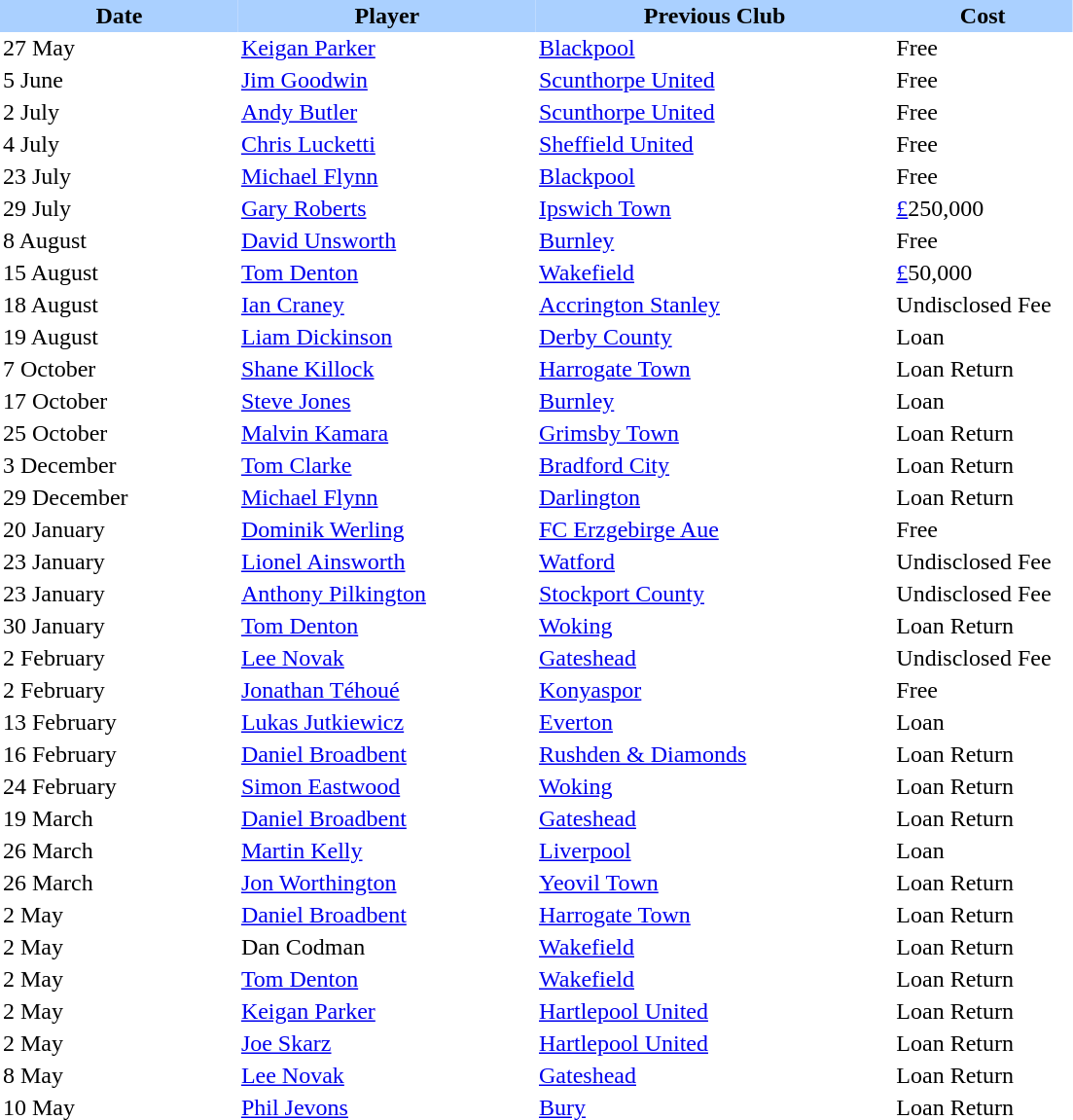<table border="0" cellspacing="0" cellpadding="2">
<tr bgcolor=AAD0FF>
<th width=20%>Date</th>
<th width=25%>Player</th>
<th width=30%>Previous Club</th>
<th width=15%>Cost</th>
</tr>
<tr>
<td>27 May</td>
<td> <a href='#'>Keigan Parker</a></td>
<td><a href='#'>Blackpool</a></td>
<td>Free</td>
</tr>
<tr>
<td>5 June</td>
<td> <a href='#'>Jim Goodwin</a></td>
<td><a href='#'>Scunthorpe United</a></td>
<td>Free</td>
</tr>
<tr>
<td>2 July</td>
<td> <a href='#'>Andy Butler</a></td>
<td><a href='#'>Scunthorpe United</a></td>
<td>Free</td>
</tr>
<tr>
<td>4 July</td>
<td> <a href='#'>Chris Lucketti</a></td>
<td><a href='#'>Sheffield United</a></td>
<td>Free</td>
</tr>
<tr>
<td>23 July</td>
<td> <a href='#'>Michael Flynn</a></td>
<td><a href='#'>Blackpool</a></td>
<td>Free</td>
</tr>
<tr>
<td>29 July</td>
<td> <a href='#'>Gary Roberts</a></td>
<td><a href='#'>Ipswich Town</a></td>
<td><a href='#'>£</a>250,000</td>
</tr>
<tr>
<td>8 August</td>
<td> <a href='#'>David Unsworth</a></td>
<td><a href='#'>Burnley</a></td>
<td>Free</td>
</tr>
<tr>
<td>15 August</td>
<td> <a href='#'>Tom Denton</a></td>
<td><a href='#'>Wakefield</a></td>
<td><a href='#'>£</a>50,000</td>
</tr>
<tr>
<td>18 August</td>
<td> <a href='#'>Ian Craney</a></td>
<td><a href='#'>Accrington Stanley</a></td>
<td>Undisclosed Fee</td>
</tr>
<tr>
<td>19 August</td>
<td> <a href='#'>Liam Dickinson</a></td>
<td><a href='#'>Derby County</a></td>
<td>Loan</td>
</tr>
<tr>
<td>7 October</td>
<td> <a href='#'>Shane Killock</a></td>
<td><a href='#'>Harrogate Town</a></td>
<td>Loan Return</td>
</tr>
<tr>
<td>17 October</td>
<td> <a href='#'>Steve Jones</a></td>
<td><a href='#'>Burnley</a></td>
<td>Loan</td>
</tr>
<tr>
<td>25 October</td>
<td> <a href='#'>Malvin Kamara</a></td>
<td><a href='#'>Grimsby Town</a></td>
<td>Loan Return</td>
</tr>
<tr>
<td>3 December</td>
<td> <a href='#'>Tom Clarke</a></td>
<td><a href='#'>Bradford City</a></td>
<td>Loan Return</td>
</tr>
<tr>
<td>29 December</td>
<td> <a href='#'>Michael Flynn</a></td>
<td><a href='#'>Darlington</a></td>
<td>Loan Return</td>
</tr>
<tr>
<td>20 January</td>
<td> <a href='#'>Dominik Werling</a></td>
<td><a href='#'>FC Erzgebirge Aue</a></td>
<td>Free</td>
</tr>
<tr>
<td>23 January</td>
<td> <a href='#'>Lionel Ainsworth</a></td>
<td><a href='#'>Watford</a></td>
<td>Undisclosed Fee</td>
</tr>
<tr>
<td>23 January</td>
<td> <a href='#'>Anthony Pilkington</a></td>
<td><a href='#'>Stockport County</a></td>
<td>Undisclosed Fee</td>
</tr>
<tr>
<td>30 January</td>
<td> <a href='#'>Tom Denton</a></td>
<td><a href='#'>Woking</a></td>
<td>Loan Return</td>
</tr>
<tr>
<td>2 February</td>
<td> <a href='#'>Lee Novak</a></td>
<td><a href='#'>Gateshead</a></td>
<td>Undisclosed Fee</td>
</tr>
<tr>
<td>2 February</td>
<td> <a href='#'>Jonathan Téhoué</a></td>
<td><a href='#'>Konyaspor</a></td>
<td>Free</td>
</tr>
<tr>
<td>13 February</td>
<td> <a href='#'>Lukas Jutkiewicz</a></td>
<td><a href='#'>Everton</a></td>
<td>Loan</td>
</tr>
<tr>
<td>16 February</td>
<td> <a href='#'>Daniel Broadbent</a></td>
<td><a href='#'>Rushden & Diamonds</a></td>
<td>Loan Return</td>
</tr>
<tr>
<td>24 February</td>
<td> <a href='#'>Simon Eastwood</a></td>
<td><a href='#'>Woking</a></td>
<td>Loan Return</td>
</tr>
<tr>
<td>19 March</td>
<td> <a href='#'>Daniel Broadbent</a></td>
<td><a href='#'>Gateshead</a></td>
<td>Loan Return</td>
</tr>
<tr>
<td>26 March</td>
<td> <a href='#'>Martin Kelly</a></td>
<td><a href='#'>Liverpool</a></td>
<td>Loan</td>
</tr>
<tr>
<td>26 March</td>
<td> <a href='#'>Jon Worthington</a></td>
<td><a href='#'>Yeovil Town</a></td>
<td>Loan Return</td>
</tr>
<tr>
<td>2 May</td>
<td> <a href='#'>Daniel Broadbent</a></td>
<td><a href='#'>Harrogate Town</a></td>
<td>Loan Return</td>
</tr>
<tr>
<td>2 May</td>
<td> Dan Codman</td>
<td><a href='#'>Wakefield</a></td>
<td>Loan Return</td>
</tr>
<tr>
<td>2 May</td>
<td> <a href='#'>Tom Denton</a></td>
<td><a href='#'>Wakefield</a></td>
<td>Loan Return</td>
</tr>
<tr>
<td>2 May</td>
<td> <a href='#'>Keigan Parker</a></td>
<td><a href='#'>Hartlepool United</a></td>
<td>Loan Return</td>
</tr>
<tr>
<td>2 May</td>
<td> <a href='#'>Joe Skarz</a></td>
<td><a href='#'>Hartlepool United</a></td>
<td>Loan Return</td>
</tr>
<tr>
<td>8 May</td>
<td> <a href='#'>Lee Novak</a></td>
<td><a href='#'>Gateshead</a></td>
<td>Loan Return</td>
</tr>
<tr>
<td>10 May</td>
<td> <a href='#'>Phil Jevons</a></td>
<td><a href='#'>Bury</a></td>
<td>Loan Return</td>
</tr>
</table>
